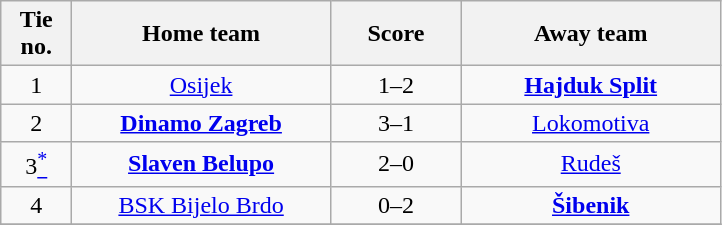<table class="wikitable" style="text-align: center">
<tr>
<th width=40>Tie no.</th>
<th width=165>Home team</th>
<th width=80>Score</th>
<th width=165>Away team</th>
</tr>
<tr>
<td>1</td>
<td><a href='#'>Osijek</a></td>
<td>1–2</td>
<td><a href='#'><strong>Hajduk Split</strong></a></td>
</tr>
<tr>
<td>2</td>
<td><a href='#'><strong>Dinamo Zagreb</strong></a></td>
<td>3–1 </td>
<td><a href='#'>Lokomotiva</a></td>
</tr>
<tr>
<td>3<a href='#'><sup>*</sup></a></td>
<td><a href='#'><strong>Slaven Belupo</strong></a></td>
<td>2–0</td>
<td><a href='#'>Rudeš</a></td>
</tr>
<tr>
<td>4</td>
<td><a href='#'>BSK Bijelo Brdo</a></td>
<td>0–2</td>
<td><a href='#'><strong>Šibenik</strong></a></td>
</tr>
<tr>
</tr>
</table>
